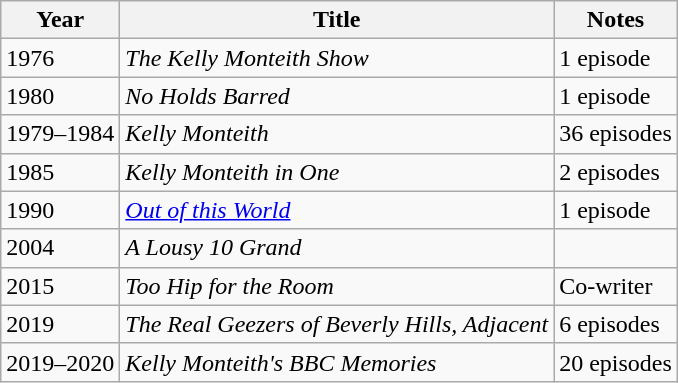<table class="wikitable sortable">
<tr>
<th>Year</th>
<th>Title</th>
<th>Notes</th>
</tr>
<tr>
<td>1976</td>
<td><em>The Kelly Monteith Show</em></td>
<td>1 episode</td>
</tr>
<tr>
<td>1980</td>
<td><em>No Holds Barred</em></td>
<td>1 episode</td>
</tr>
<tr>
<td>1979–1984</td>
<td><em>Kelly Monteith</em></td>
<td>36 episodes</td>
</tr>
<tr>
<td>1985</td>
<td><em>Kelly Monteith in One</em></td>
<td>2 episodes</td>
</tr>
<tr>
<td>1990</td>
<td><em><a href='#'>Out of this World</a></em></td>
<td>1 episode</td>
</tr>
<tr>
<td>2004</td>
<td><em>A Lousy 10 Grand</em></td>
<td></td>
</tr>
<tr>
<td>2015</td>
<td><em>Too Hip for the Room</em></td>
<td>Co-writer</td>
</tr>
<tr>
<td>2019</td>
<td><em>The Real Geezers of Beverly Hills, Adjacent</em></td>
<td>6 episodes</td>
</tr>
<tr>
<td>2019–2020</td>
<td><em>Kelly Monteith's BBC Memories</em></td>
<td>20 episodes</td>
</tr>
</table>
